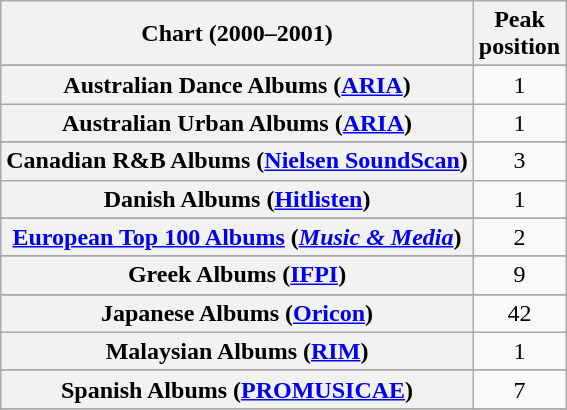<table class="wikitable sortable plainrowheaders">
<tr>
<th scope="col">Chart (2000–2001)</th>
<th scope="col">Peak<br>position</th>
</tr>
<tr>
</tr>
<tr>
<th scope="row">Australian Dance Albums (<a href='#'>ARIA</a>)</th>
<td align="center">1</td>
</tr>
<tr>
<th scope="row">Australian Urban Albums (<a href='#'>ARIA</a>)</th>
<td align="center">1</td>
</tr>
<tr>
</tr>
<tr>
</tr>
<tr>
</tr>
<tr>
</tr>
<tr>
<th scope="row">Canadian R&B Albums (<a href='#'>Nielsen SoundScan</a>)</th>
<td style="text-align:center;">3</td>
</tr>
<tr>
<th scope="row">Danish Albums (<a href='#'>Hitlisten</a>)</th>
<td align="center">1</td>
</tr>
<tr>
</tr>
<tr>
<th scope="row"><a href='#'>European Top 100 Albums</a> (<em><a href='#'>Music & Media</a></em>)</th>
<td align="center">2</td>
</tr>
<tr>
</tr>
<tr>
</tr>
<tr>
</tr>
<tr>
<th scope="row">Greek Albums (<a href='#'>IFPI</a>)</th>
<td style="text-align:center;">9</td>
</tr>
<tr>
</tr>
<tr>
</tr>
<tr>
</tr>
<tr>
<th scope="row">Japanese Albums (<a href='#'>Oricon</a>)</th>
<td align="center">42</td>
</tr>
<tr>
<th scope="row">Malaysian Albums (<a href='#'>RIM</a>)</th>
<td align="center">1</td>
</tr>
<tr>
</tr>
<tr>
</tr>
<tr>
</tr>
<tr>
</tr>
<tr>
<th scope="row">Spanish Albums (<a href='#'>PROMUSICAE</a>)</th>
<td align="center">7</td>
</tr>
<tr>
</tr>
<tr>
</tr>
<tr>
</tr>
<tr>
</tr>
<tr>
</tr>
<tr>
</tr>
</table>
